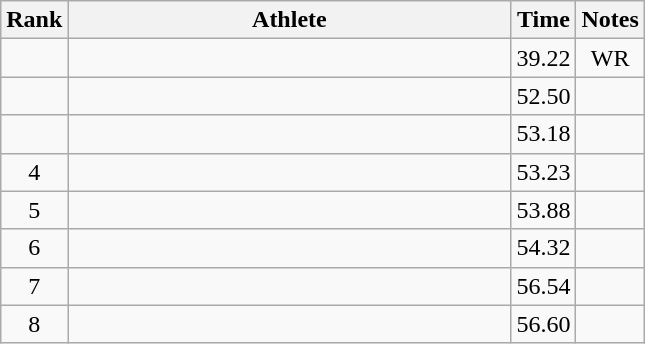<table class="wikitable" style="text-align:center">
<tr>
<th>Rank</th>
<th Style="width:18em">Athlete</th>
<th>Time</th>
<th>Notes</th>
</tr>
<tr>
<td></td>
<td style="text-align:left"></td>
<td>39.22</td>
<td>WR</td>
</tr>
<tr>
<td></td>
<td style="text-align:left"></td>
<td>52.50</td>
<td></td>
</tr>
<tr>
<td></td>
<td style="text-align:left"></td>
<td>53.18</td>
<td></td>
</tr>
<tr>
<td>4</td>
<td style="text-align:left"></td>
<td>53.23</td>
<td></td>
</tr>
<tr>
<td>5</td>
<td style="text-align:left"></td>
<td>53.88</td>
<td></td>
</tr>
<tr>
<td>6</td>
<td style="text-align:left"></td>
<td>54.32</td>
<td></td>
</tr>
<tr>
<td>7</td>
<td style="text-align:left"></td>
<td>56.54</td>
<td></td>
</tr>
<tr>
<td>8</td>
<td style="text-align:left"></td>
<td>56.60</td>
<td></td>
</tr>
</table>
